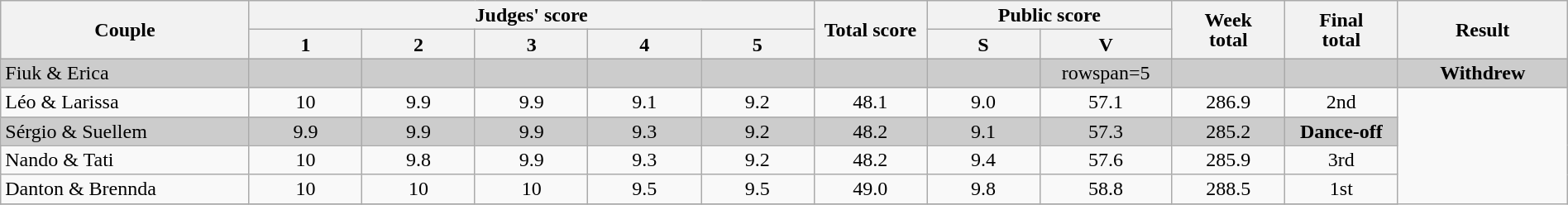<table class="wikitable" style="font-size:100%; line-height:16px; text-align:center" width="100%">
<tr>
<th rowspan=2 width="11.0%">Couple</th>
<th colspan=5 width="25.0%">Judges' score</th>
<th rowspan=2 width="05.0%">Total score</th>
<th colspan=2 width="10.0%">Public score</th>
<th rowspan=2 width="05.0%">Week<br>total</th>
<th rowspan=2 width="05.0%">Final<br>total</th>
<th rowspan=2 width="07.5%">Result <br></th>
</tr>
<tr>
<th width="05.0%">1</th>
<th width="05.0%">2</th>
<th width="05.0%">3</th>
<th width="05.0%">4</th>
<th width="05.0%">5</th>
<th width="05.0%">S</th>
<th width="05.0%">V</th>
</tr>
<tr bgcolor=CCCCCC>
<td align="left">Fiuk & Erica</td>
<td></td>
<td></td>
<td></td>
<td></td>
<td></td>
<td></td>
<td></td>
<td>rowspan=5 </td>
<td></td>
<td></td>
<td><strong>Withdrew</strong></td>
</tr>
<tr>
<td align="left">Léo & Larissa</td>
<td>10</td>
<td>9.9</td>
<td>9.9</td>
<td>9.1</td>
<td>9.2</td>
<td>48.1</td>
<td>9.0</td>
<td>57.1</td>
<td>286.9</td>
<td>2nd</td>
</tr>
<tr bgcolor=CCCCCC>
<td align="left">Sérgio & Suellem</td>
<td>9.9</td>
<td>9.9</td>
<td>9.9</td>
<td>9.3</td>
<td>9.2</td>
<td>48.2</td>
<td>9.1</td>
<td>57.3</td>
<td>285.2</td>
<td><strong>Dance-off</strong></td>
</tr>
<tr>
<td align="left">Nando & Tati</td>
<td>10</td>
<td>9.8</td>
<td>9.9</td>
<td>9.3</td>
<td>9.2</td>
<td>48.2</td>
<td>9.4</td>
<td>57.6</td>
<td>285.9</td>
<td>3rd</td>
</tr>
<tr>
<td align="left">Danton & Brennda</td>
<td>10</td>
<td>10</td>
<td>10</td>
<td>9.5</td>
<td>9.5</td>
<td>49.0</td>
<td>9.8</td>
<td>58.8</td>
<td>288.5</td>
<td>1st</td>
</tr>
<tr>
</tr>
</table>
